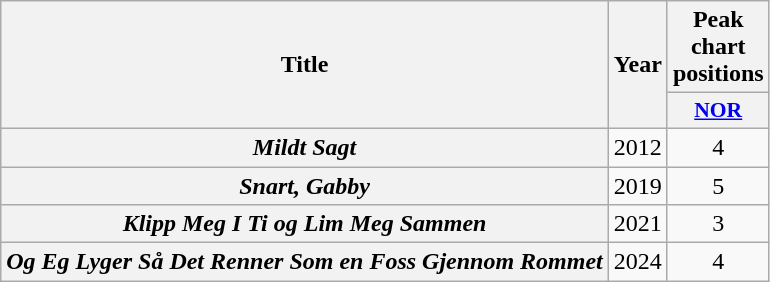<table class="wikitable plainrowheaders" style="text-align:center">
<tr>
<th scope="col" rowspan="2">Title</th>
<th scope="col" rowspan="2">Year</th>
<th scope="col" colspan="1">Peak chart positions</th>
</tr>
<tr>
<th scope="col" style="width:3em;font-size:90%;"><a href='#'>NOR</a></th>
</tr>
<tr>
<th scope="row"><em>Mildt Sagt</em></th>
<td>2012</td>
<td>4</td>
</tr>
<tr>
<th scope="row"><em>Snart, Gabby</em></th>
<td>2019</td>
<td>5<br></td>
</tr>
<tr>
<th scope="row"><em>Klipp Meg I Ti og Lim Meg Sammen</em></th>
<td>2021</td>
<td>3</td>
</tr>
<tr>
<th scope="row"><em>Og Eg Lyger Så Det Renner Som en Foss Gjennom Rommet</em></th>
<td>2024</td>
<td>4</td>
</tr>
</table>
